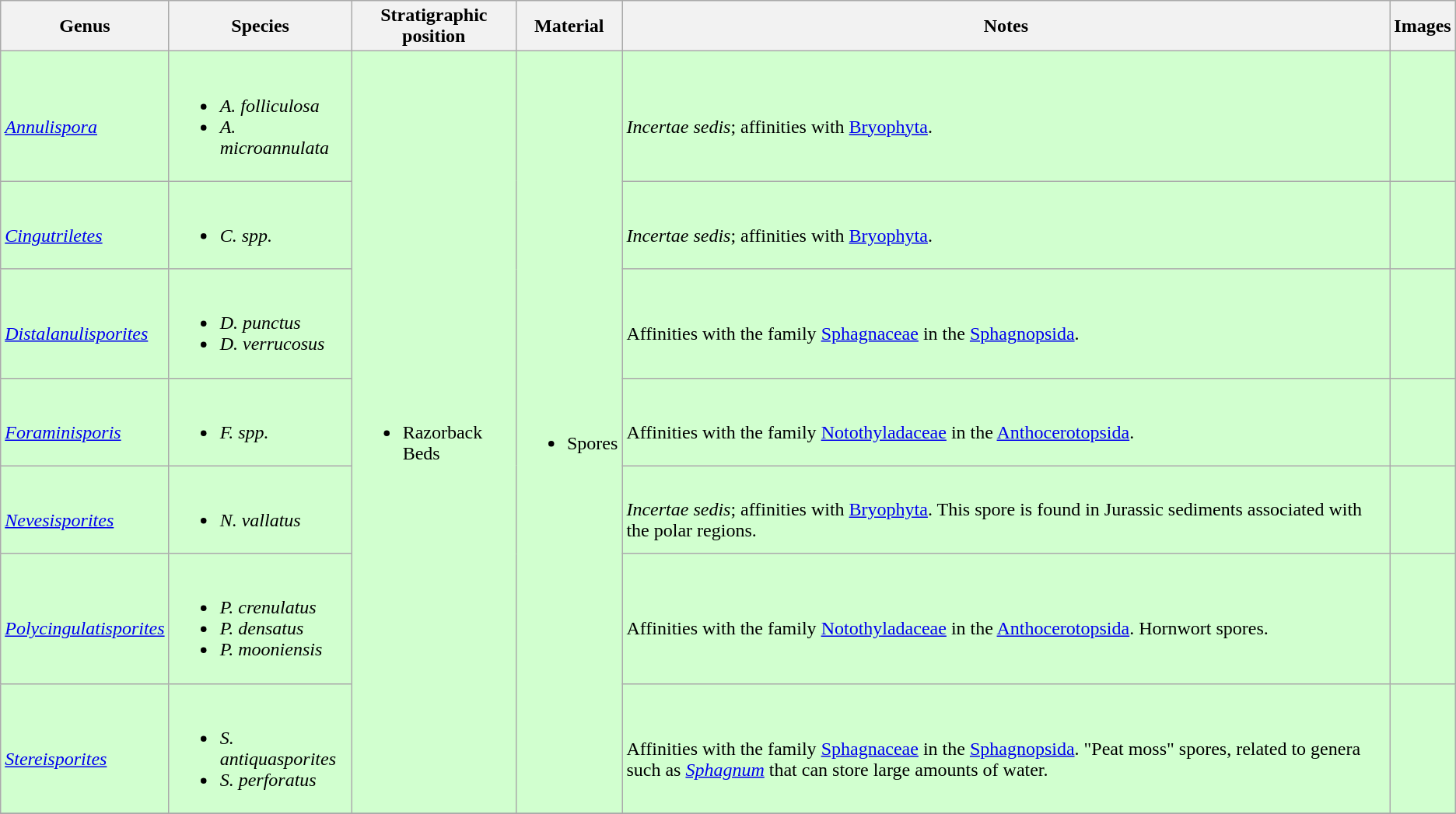<table class = "wikitable">
<tr>
<th>Genus</th>
<th>Species</th>
<th>Stratigraphic position</th>
<th>Material</th>
<th>Notes</th>
<th>Images</th>
</tr>
<tr>
<td style="background:#D1FFCF;"><br><em><a href='#'>Annulispora</a></em></td>
<td style="background:#D1FFCF;"><br><ul><li><em>A. folliculosa</em></li><li><em>A. microannulata</em></li></ul></td>
<td rowspan="7" style="background:#D1FFCF;"><br><ul><li>Razorback Beds</li></ul></td>
<td rowspan="7" style="background:#D1FFCF;"><br><ul><li>Spores</li></ul></td>
<td style="background:#D1FFCF;"><br><em>Incertae sedis</em>; affinities with <a href='#'>Bryophyta</a>.</td>
<td style="background:#D1FFCF;"></td>
</tr>
<tr>
<td style="background:#D1FFCF;"><br><em><a href='#'>Cingutriletes</a></em></td>
<td style="background:#D1FFCF;"><br><ul><li><em>C. spp.</em></li></ul></td>
<td style="background:#D1FFCF;"><br><em>Incertae sedis</em>; affinities with <a href='#'>Bryophyta</a>.</td>
<td style="background:#D1FFCF;"></td>
</tr>
<tr>
<td style="background:#D1FFCF;"><br><em><a href='#'>Distalanulisporites</a></em></td>
<td style="background:#D1FFCF;"><br><ul><li><em>D. punctus</em></li><li><em>D. verrucosus</em></li></ul></td>
<td style="background:#D1FFCF;"><br>Affinities with the family <a href='#'>Sphagnaceae</a> in the <a href='#'>Sphagnopsida</a>.</td>
<td style="background:#D1FFCF;"></td>
</tr>
<tr>
<td style="background:#D1FFCF;"><br><em><a href='#'>Foraminisporis</a></em></td>
<td style="background:#D1FFCF;"><br><ul><li><em>F. spp.</em></li></ul></td>
<td style="background:#D1FFCF;"><br>Affinities with the family <a href='#'>Notothyladaceae</a> in the <a href='#'>Anthocerotopsida</a>.</td>
<td style="background:#D1FFCF;"></td>
</tr>
<tr>
<td style="background:#D1FFCF;"><br><em><a href='#'>Nevesisporites</a></em></td>
<td style="background:#D1FFCF;"><br><ul><li><em>N. vallatus</em></li></ul></td>
<td style="background:#D1FFCF;"><br><em>Incertae sedis</em>; affinities with <a href='#'>Bryophyta</a>. This spore is found in Jurassic sediments associated with the polar regions.</td>
<td style="background:#D1FFCF;"></td>
</tr>
<tr>
<td style="background:#D1FFCF;"><br><em><a href='#'>Polycingulatisporites</a></em></td>
<td style="background:#D1FFCF;"><br><ul><li><em>P. crenulatus</em></li><li><em>P. densatus</em></li><li><em>P. mooniensis</em></li></ul></td>
<td style="background:#D1FFCF;"><br>Affinities with the family <a href='#'>Notothyladaceae</a> in the <a href='#'>Anthocerotopsida</a>. Hornwort spores.</td>
<td style="background:#D1FFCF;"><br></td>
</tr>
<tr>
<td style="background:#D1FFCF;"><br><em><a href='#'>Stereisporites</a></em></td>
<td style="background:#D1FFCF;"><br><ul><li><em>S. antiquasporites</em></li><li><em>S. perforatus</em></li></ul></td>
<td style="background:#D1FFCF;"><br>Affinities with the family <a href='#'>Sphagnaceae</a> in the <a href='#'>Sphagnopsida</a>. "Peat moss" spores, related to genera such as <em><a href='#'>Sphagnum</a></em> that can store large amounts of water.</td>
<td style="background:#D1FFCF;"><br></td>
</tr>
<tr>
</tr>
</table>
